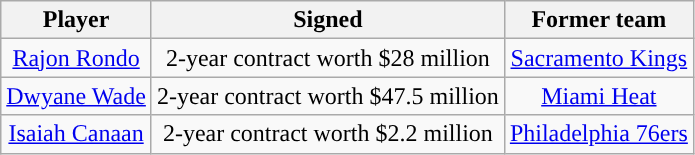<table class="wikitable sortable sortable" style="text-align: center">
<tr>
<th>Player</th>
<th>Signed</th>
<th>Former team</th>
</tr>
<tr style="text-align: center">
<td><a href='#'>Rajon Rondo</a></td>
<td>2-year contract worth $28 million</td>
<td><a href='#'>Sacramento Kings</a></td>
</tr>
<tr style="text-align: center">
<td><a href='#'>Dwyane Wade</a></td>
<td>2-year contract worth $47.5 million</td>
<td><a href='#'>Miami Heat</a></td>
</tr>
<tr style="text-align: center">
<td><a href='#'>Isaiah Canaan</a></td>
<td>2-year contract worth $2.2 million</td>
<td><a href='#'>Philadelphia 76ers</a></td>
</tr>
</table>
